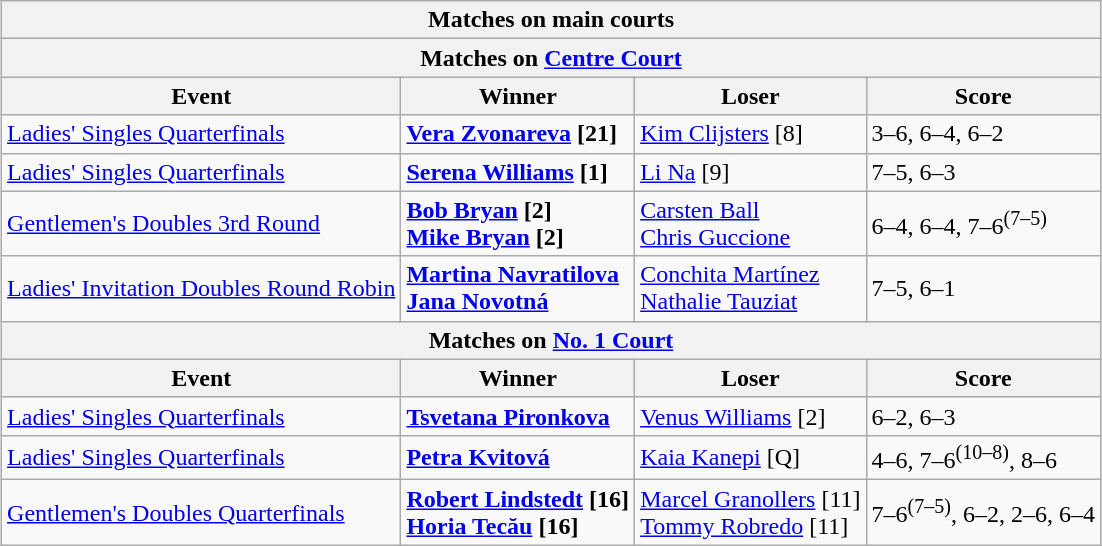<table class="wikitable collapsible uncollapsed" style="margin:auto;">
<tr>
<th colspan="4" style="white-space:nowrap;">Matches on main courts</th>
</tr>
<tr>
<th colspan="4">Matches on <a href='#'>Centre Court</a></th>
</tr>
<tr>
<th>Event</th>
<th>Winner</th>
<th>Loser</th>
<th>Score</th>
</tr>
<tr>
<td><a href='#'>Ladies' Singles Quarterfinals</a></td>
<td> <strong><a href='#'>Vera Zvonareva</a> [21]</strong></td>
<td> <a href='#'>Kim Clijsters</a> [8]</td>
<td>3–6, 6–4, 6–2</td>
</tr>
<tr>
<td><a href='#'>Ladies' Singles Quarterfinals</a></td>
<td> <strong><a href='#'>Serena Williams</a> [1]</strong></td>
<td> <a href='#'>Li Na</a> [9]</td>
<td>7–5, 6–3</td>
</tr>
<tr>
<td><a href='#'>Gentlemen's Doubles 3rd Round</a></td>
<td> <strong><a href='#'>Bob Bryan</a> [2]</strong><br> <strong><a href='#'>Mike Bryan</a> [2]</strong></td>
<td> <a href='#'>Carsten Ball</a><br> <a href='#'>Chris Guccione</a></td>
<td>6–4, 6–4, 7–6<sup>(7–5)</sup></td>
</tr>
<tr>
<td><a href='#'>Ladies' Invitation Doubles Round Robin</a></td>
<td> <strong><a href='#'>Martina Navratilova</a></strong><br> <strong><a href='#'>Jana Novotná</a></strong></td>
<td> <a href='#'>Conchita Martínez</a><br> <a href='#'>Nathalie Tauziat</a></td>
<td>7–5, 6–1</td>
</tr>
<tr>
<th colspan="4">Matches on <a href='#'>No. 1 Court</a></th>
</tr>
<tr>
<th>Event</th>
<th>Winner</th>
<th>Loser</th>
<th>Score</th>
</tr>
<tr>
<td><a href='#'>Ladies' Singles Quarterfinals</a></td>
<td> <strong><a href='#'>Tsvetana Pironkova</a></strong></td>
<td> <a href='#'>Venus Williams</a> [2]</td>
<td>6–2, 6–3</td>
</tr>
<tr>
<td><a href='#'>Ladies' Singles Quarterfinals</a></td>
<td> <strong><a href='#'>Petra Kvitová</a></strong></td>
<td> <a href='#'>Kaia Kanepi</a> [Q]</td>
<td>4–6, 7–6<sup>(10–8)</sup>, 8–6</td>
</tr>
<tr>
<td><a href='#'>Gentlemen's Doubles Quarterfinals</a></td>
<td> <strong><a href='#'>Robert Lindstedt</a> [16]</strong><br> <strong><a href='#'>Horia Tecău</a> [16]</strong></td>
<td> <a href='#'>Marcel Granollers</a> [11]<br> <a href='#'>Tommy Robredo</a> [11]</td>
<td>7–6<sup>(7–5)</sup>, 6–2, 2–6, 6–4</td>
</tr>
</table>
